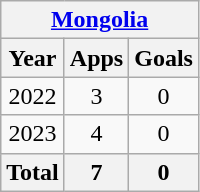<table class="wikitable" style="text-align:center">
<tr>
<th colspan=3><a href='#'>Mongolia</a></th>
</tr>
<tr>
<th>Year</th>
<th>Apps</th>
<th>Goals</th>
</tr>
<tr>
<td>2022</td>
<td>3</td>
<td>0</td>
</tr>
<tr>
<td>2023</td>
<td>4</td>
<td>0</td>
</tr>
<tr>
<th>Total</th>
<th>7</th>
<th>0</th>
</tr>
</table>
